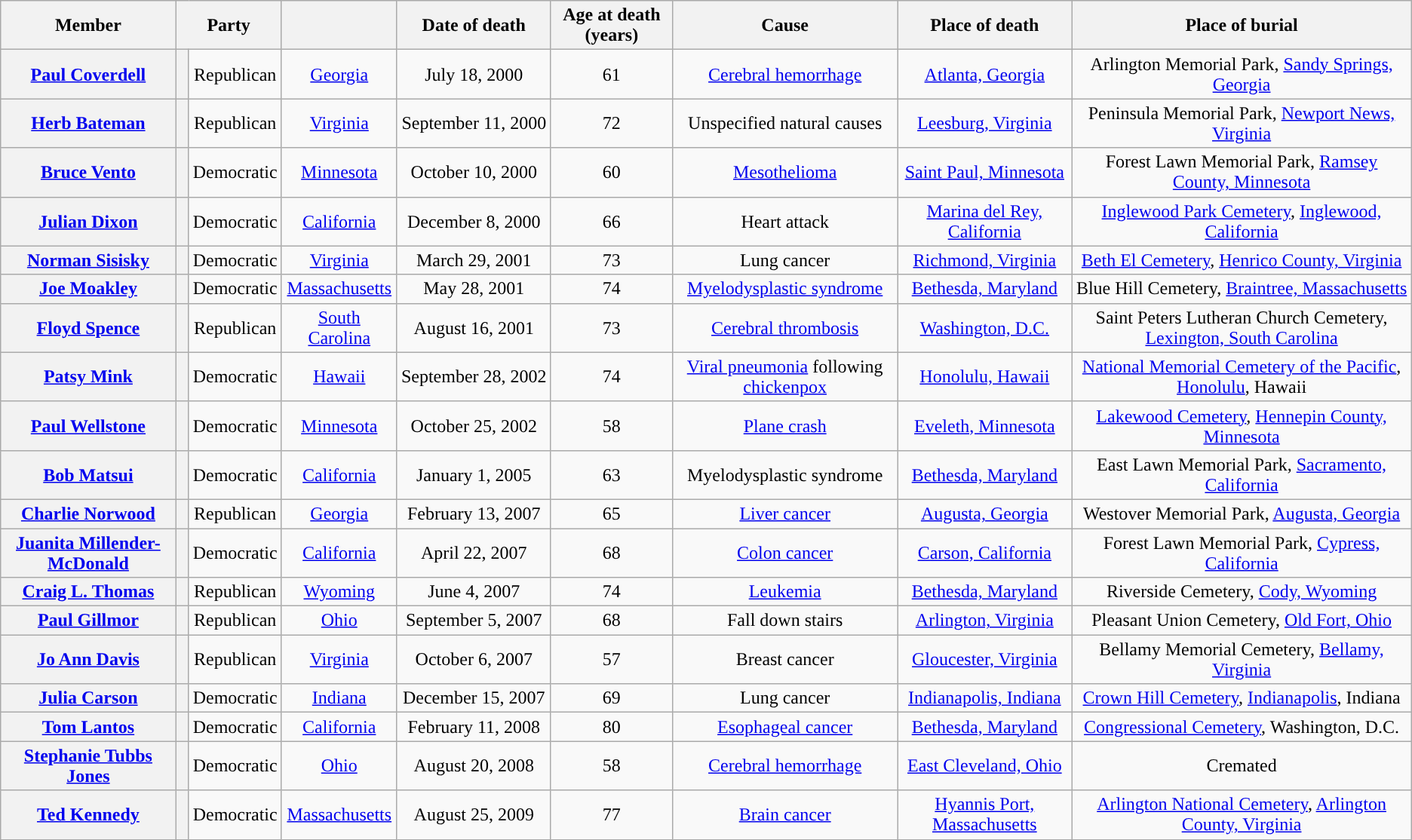<table class="wikitable sortable" style="text-align:center">
<tr>
<th>Member</th>
<th colspan=2>Party</th>
<th></th>
<th>Date of death</th>
<th>Age at death (years)</th>
<th>Cause</th>
<th>Place of death</th>
<th>Place of burial</th>
</tr>
<tr>
<th><a href='#'>Paul Coverdell</a></th>
<th style="background:"> </th>
<td>Republican</td>
<td><a href='#'>Georgia</a><br></td>
<td nowrap>July 18, 2000</td>
<td nowrap>61</td>
<td><a href='#'>Cerebral hemorrhage</a></td>
<td><a href='#'>Atlanta, Georgia</a></td>
<td>Arlington Memorial Park, <a href='#'>Sandy Springs, Georgia</a></td>
</tr>
<tr>
<th><a href='#'>Herb Bateman</a></th>
<th style="background:"> </th>
<td>Republican</td>
<td><a href='#'>Virginia</a><br></td>
<td nowrap>September 11, 2000</td>
<td nowrap>72</td>
<td>Unspecified natural causes</td>
<td><a href='#'>Leesburg, Virginia</a></td>
<td>Peninsula Memorial Park, <a href='#'>Newport News, Virginia</a></td>
</tr>
<tr>
<th><a href='#'>Bruce Vento</a></th>
<th style="background:"> </th>
<td>Democratic</td>
<td><a href='#'>Minnesota</a><br></td>
<td nowrap>October 10, 2000</td>
<td nowrap>60</td>
<td><a href='#'>Mesothelioma</a></td>
<td><a href='#'>Saint Paul, Minnesota</a></td>
<td>Forest Lawn Memorial Park, <a href='#'>Ramsey County, Minnesota</a></td>
</tr>
<tr>
<th><a href='#'>Julian Dixon</a></th>
<th style="background:"> </th>
<td>Democratic</td>
<td><a href='#'>California</a><br></td>
<td nowrap>December 8, 2000</td>
<td nowrap>66</td>
<td>Heart attack</td>
<td><a href='#'>Marina del Rey, California</a></td>
<td><a href='#'>Inglewood Park Cemetery</a>, <a href='#'>Inglewood, California</a></td>
</tr>
<tr>
<th><a href='#'>Norman Sisisky</a></th>
<th style="background:"> </th>
<td>Democratic</td>
<td><a href='#'>Virginia</a><br></td>
<td nowrap>March 29, 2001</td>
<td nowrap>73</td>
<td>Lung cancer</td>
<td><a href='#'>Richmond, Virginia</a></td>
<td><a href='#'>Beth El Cemetery</a>, <a href='#'>Henrico County, Virginia</a></td>
</tr>
<tr>
<th><a href='#'>Joe Moakley</a></th>
<th style="background:"> </th>
<td>Democratic</td>
<td><a href='#'>Massachusetts</a><br></td>
<td nowrap>May 28, 2001</td>
<td nowrap>74</td>
<td><a href='#'>Myelodysplastic syndrome</a></td>
<td><a href='#'>Bethesda, Maryland</a></td>
<td>Blue Hill Cemetery, <a href='#'>Braintree, Massachusetts</a></td>
</tr>
<tr>
<th><a href='#'>Floyd Spence</a></th>
<th style="background:"> </th>
<td>Republican</td>
<td><a href='#'>South Carolina</a><br></td>
<td nowrap>August 16, 2001</td>
<td nowrap>73</td>
<td><a href='#'>Cerebral thrombosis</a></td>
<td><a href='#'>Washington, D.C.</a></td>
<td>Saint Peters Lutheran Church Cemetery, <a href='#'>Lexington, South Carolina</a></td>
</tr>
<tr>
<th><a href='#'>Patsy Mink</a></th>
<th style="background:"> </th>
<td>Democratic</td>
<td><a href='#'>Hawaii</a><br></td>
<td nowrap>September 28, 2002</td>
<td nowrap>74</td>
<td><a href='#'>Viral pneumonia</a> following <a href='#'>chickenpox</a></td>
<td><a href='#'>Honolulu, Hawaii</a></td>
<td><a href='#'>National Memorial Cemetery of the Pacific</a>, <a href='#'>Honolulu</a>, Hawaii</td>
</tr>
<tr>
<th><a href='#'>Paul Wellstone</a></th>
<th style="background:"> </th>
<td>Democratic</td>
<td><a href='#'>Minnesota</a><br></td>
<td nowrap>October 25, 2002</td>
<td nowrap>58</td>
<td><a href='#'>Plane crash</a></td>
<td><a href='#'>Eveleth, Minnesota</a></td>
<td><a href='#'>Lakewood Cemetery</a>, <a href='#'>Hennepin County, Minnesota</a></td>
</tr>
<tr>
<th><a href='#'>Bob Matsui</a></th>
<th style="background:"> </th>
<td>Democratic</td>
<td><a href='#'>California</a><br></td>
<td nowrap>January 1, 2005</td>
<td nowrap>63</td>
<td>Myelodysplastic syndrome</td>
<td><a href='#'>Bethesda, Maryland</a></td>
<td>East Lawn Memorial Park, <a href='#'>Sacramento, California</a></td>
</tr>
<tr>
<th><a href='#'>Charlie Norwood</a></th>
<th style="background:"> </th>
<td>Republican</td>
<td><a href='#'>Georgia</a><br></td>
<td nowrap>February 13, 2007</td>
<td nowrap>65</td>
<td><a href='#'>Liver cancer</a></td>
<td><a href='#'>Augusta, Georgia</a></td>
<td>Westover Memorial Park, <a href='#'>Augusta, Georgia</a></td>
</tr>
<tr>
<th><a href='#'>Juanita Millender-McDonald</a></th>
<th style="background:"> </th>
<td>Democratic</td>
<td><a href='#'>California</a><br></td>
<td nowrap>April 22, 2007</td>
<td nowrap>68</td>
<td><a href='#'>Colon cancer</a></td>
<td><a href='#'>Carson, California</a></td>
<td>Forest Lawn Memorial Park, <a href='#'>Cypress, California</a></td>
</tr>
<tr>
<th><a href='#'>Craig L. Thomas</a></th>
<th style="background:"> </th>
<td>Republican</td>
<td><a href='#'>Wyoming</a><br></td>
<td nowrap>June 4, 2007</td>
<td nowrap>74</td>
<td><a href='#'>Leukemia</a></td>
<td><a href='#'>Bethesda, Maryland</a></td>
<td>Riverside Cemetery, <a href='#'>Cody, Wyoming</a></td>
</tr>
<tr>
<th><a href='#'>Paul Gillmor</a></th>
<th style="background:"> </th>
<td>Republican</td>
<td><a href='#'>Ohio</a><br></td>
<td nowrap>September 5, 2007</td>
<td nowrap>68</td>
<td>Fall down stairs</td>
<td><a href='#'>Arlington, Virginia</a></td>
<td>Pleasant Union Cemetery, <a href='#'>Old Fort, Ohio</a></td>
</tr>
<tr>
<th><a href='#'>Jo Ann Davis</a></th>
<th style="background:"> </th>
<td>Republican</td>
<td><a href='#'>Virginia</a><br></td>
<td nowrap>October 6, 2007</td>
<td nowrap>57</td>
<td>Breast cancer</td>
<td><a href='#'>Gloucester, Virginia</a></td>
<td>Bellamy Memorial Cemetery, <a href='#'>Bellamy, Virginia</a></td>
</tr>
<tr>
<th><a href='#'>Julia Carson</a></th>
<th style="background:"> </th>
<td>Democratic</td>
<td><a href='#'>Indiana</a><br></td>
<td nowrap>December 15, 2007</td>
<td nowrap>69</td>
<td>Lung cancer</td>
<td><a href='#'>Indianapolis, Indiana</a></td>
<td><a href='#'>Crown Hill Cemetery</a>, <a href='#'>Indianapolis</a>, Indiana</td>
</tr>
<tr>
<th><a href='#'>Tom Lantos</a></th>
<th style="background:"> </th>
<td>Democratic</td>
<td><a href='#'>California</a><br></td>
<td nowrap>February 11, 2008</td>
<td nowrap>80</td>
<td><a href='#'>Esophageal cancer</a></td>
<td><a href='#'>Bethesda, Maryland</a></td>
<td><a href='#'>Congressional Cemetery</a>, Washington, D.C.</td>
</tr>
<tr>
<th><a href='#'>Stephanie Tubbs Jones</a></th>
<th style="background:"> </th>
<td>Democratic</td>
<td><a href='#'>Ohio</a><br></td>
<td nowrap>August 20, 2008</td>
<td nowrap>58</td>
<td><a href='#'>Cerebral hemorrhage</a></td>
<td><a href='#'>East Cleveland, Ohio</a></td>
<td>Cremated</td>
</tr>
<tr>
<th><a href='#'>Ted Kennedy</a></th>
<th style="background:"> </th>
<td>Democratic</td>
<td><a href='#'>Massachusetts</a><br></td>
<td nowrap>August 25, 2009</td>
<td nowrap>77</td>
<td><a href='#'>Brain cancer</a></td>
<td><a href='#'>Hyannis Port, Massachusetts</a></td>
<td><a href='#'>Arlington National Cemetery</a>, <a href='#'>Arlington County, Virginia</a></td>
</tr>
</table>
